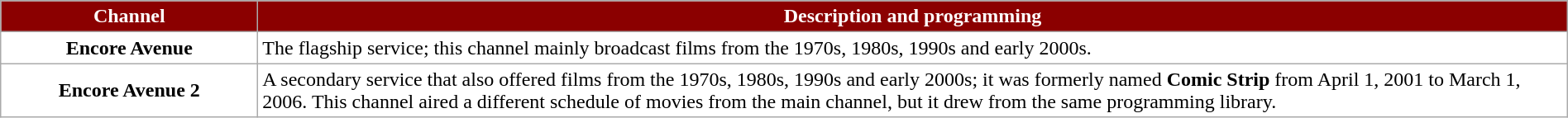<table class="wikitable" text-align: center; width="100%" style="background-color: #FFFFFF">
<tr style="color:white;">
<th style="background-color: #8B0000">Channel</th>
<th style="background-color: #8B0000">Description and programming</th>
</tr>
<tr>
<td align="center" width="200pt"><strong>Encore Avenue</strong></td>
<td>The flagship service; this channel mainly broadcast films from the 1970s, 1980s, 1990s and early 2000s.</td>
</tr>
<tr>
<td align="center" width="200pt"><strong>Encore Avenue 2</strong></td>
<td>A secondary service that also offered films from the 1970s, 1980s, 1990s and early 2000s; it was formerly named <strong>Comic Strip</strong> from April 1, 2001 to March 1, 2006. This channel aired a different schedule of movies from the main channel, but it drew from the same programming library.</td>
</tr>
</table>
